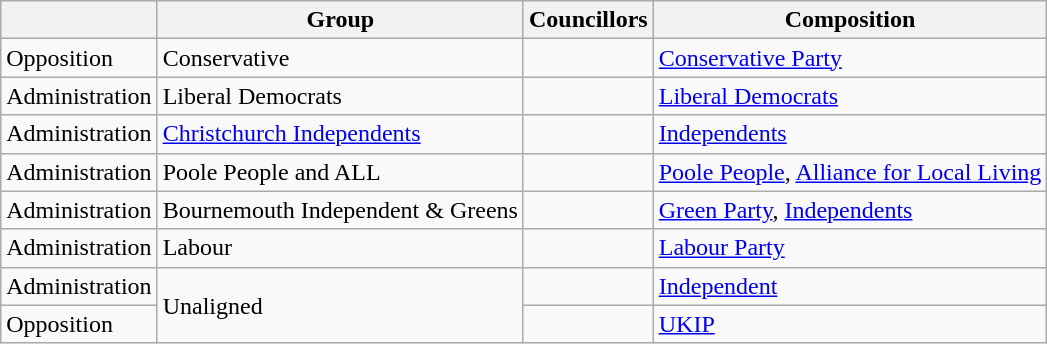<table class="wikitable sortable">
<tr>
<th></th>
<th>Group</th>
<th>Councillors</th>
<th>Composition</th>
</tr>
<tr>
<td>Opposition</td>
<td>Conservative</td>
<td></td>
<td><a href='#'>Conservative Party</a></td>
</tr>
<tr>
<td>Administration</td>
<td>Liberal Democrats</td>
<td></td>
<td><a href='#'>Liberal Democrats</a></td>
</tr>
<tr>
<td>Administration</td>
<td><a href='#'>Christchurch Independents</a></td>
<td></td>
<td><a href='#'>Independents</a></td>
</tr>
<tr>
<td>Administration</td>
<td>Poole People and ALL</td>
<td></td>
<td><a href='#'>Poole People</a>, <a href='#'>Alliance for Local Living</a></td>
</tr>
<tr>
<td>Administration</td>
<td>Bournemouth Independent & Greens</td>
<td></td>
<td><a href='#'>Green Party</a>, <a href='#'>Independents</a></td>
</tr>
<tr>
<td>Administration</td>
<td>Labour</td>
<td></td>
<td><a href='#'>Labour Party</a></td>
</tr>
<tr>
<td>Administration</td>
<td rowspan="2">Unaligned</td>
<td></td>
<td><a href='#'>Independent</a></td>
</tr>
<tr>
<td>Opposition</td>
<td></td>
<td><a href='#'>UKIP</a></td>
</tr>
</table>
